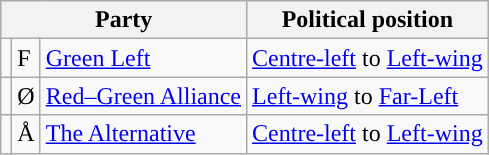<table class="wikitable">
<tr>
<th colspan="3">Party</th>
<th>Political position</th>
</tr>
<tr>
<td></td>
<td>F</td>
<td><a href='#'>Green Left</a></td>
<td><a href='#'>Centre-left</a> to <a href='#'>Left-wing</a></td>
</tr>
<tr>
<td></td>
<td>Ø</td>
<td><a href='#'>Red–Green Alliance</a></td>
<td><a href='#'>Left-wing</a> to  <a href='#'>Far-Left</a></td>
</tr>
<tr>
<td></td>
<td>Å</td>
<td><a href='#'>The Alternative</a></td>
<td><a href='#'>Centre-left</a> to <a href='#'>Left-wing</a></td>
</tr>
</table>
